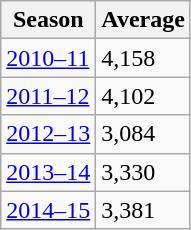<table class="wikitable">
<tr>
<th>Season</th>
<th>Average</th>
</tr>
<tr>
<td><a href='#'>2010–11</a></td>
<td>4,158 </td>
</tr>
<tr>
<td><a href='#'>2011–12</a></td>
<td>4,102 </td>
</tr>
<tr>
<td><a href='#'>2012–13</a></td>
<td>3,084 </td>
</tr>
<tr>
<td><a href='#'>2013–14</a></td>
<td>3,330 </td>
</tr>
<tr>
<td><a href='#'>2014–15</a></td>
<td>3,381 </td>
</tr>
</table>
